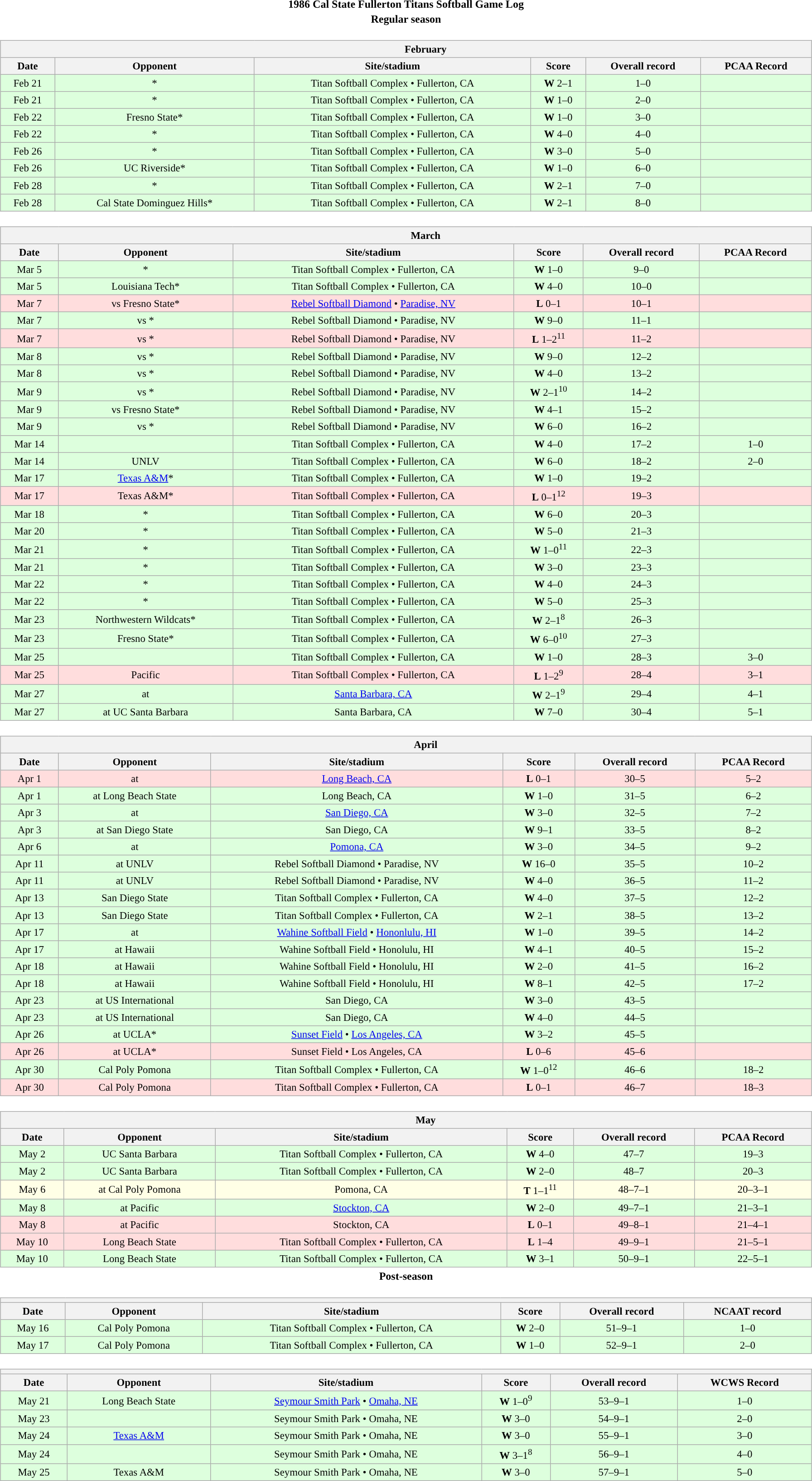<table class="toccolours" width=95% style="margin:1.5em auto; text-align:center;">
<tr>
<th colspan=2>1986 Cal State Fullerton Titans Softball Game Log</th>
</tr>
<tr>
<th colspan=2>Regular season</th>
</tr>
<tr valign="top">
<td><br><table class="wikitable collapsible collapsed" style="margin:auto; font-size:95%; width:100%">
<tr>
<th colspan=10 style="padding-left:4em;">February</th>
</tr>
<tr>
<th>Date</th>
<th>Opponent</th>
<th>Site/stadium</th>
<th>Score</th>
<th>Overall record</th>
<th>PCAA Record</th>
</tr>
<tr bgcolor=ddffdd>
<td>Feb 21</td>
<td>*</td>
<td>Titan Softball Complex • Fullerton, CA</td>
<td><strong>W</strong> 2–1</td>
<td>1–0</td>
<td></td>
</tr>
<tr bgcolor=ddffdd>
<td>Feb 21</td>
<td>*</td>
<td>Titan Softball Complex • Fullerton, CA</td>
<td><strong>W</strong> 1–0</td>
<td>2–0</td>
<td></td>
</tr>
<tr bgcolor=ddffdd>
<td>Feb 22</td>
<td>Fresno State*</td>
<td>Titan Softball Complex • Fullerton, CA</td>
<td><strong>W</strong> 1–0</td>
<td>3–0</td>
<td></td>
</tr>
<tr bgcolor=ddffdd>
<td>Feb 22</td>
<td>*</td>
<td>Titan Softball Complex • Fullerton, CA</td>
<td><strong>W</strong> 4–0</td>
<td>4–0</td>
<td></td>
</tr>
<tr bgcolor=ddffdd>
<td>Feb 26</td>
<td>*</td>
<td>Titan Softball Complex • Fullerton, CA</td>
<td><strong>W</strong> 3–0</td>
<td>5–0</td>
<td></td>
</tr>
<tr bgcolor=ddffdd>
<td>Feb 26</td>
<td>UC Riverside*</td>
<td>Titan Softball Complex • Fullerton, CA</td>
<td><strong>W</strong> 1–0</td>
<td>6–0</td>
<td></td>
</tr>
<tr bgcolor=ddffdd>
<td>Feb 28</td>
<td>*</td>
<td>Titan Softball Complex • Fullerton, CA</td>
<td><strong>W</strong> 2–1</td>
<td>7–0</td>
<td></td>
</tr>
<tr bgcolor=ddffdd>
<td>Feb 28</td>
<td>Cal State Dominguez Hills*</td>
<td>Titan Softball Complex • Fullerton, CA</td>
<td><strong>W</strong> 2–1</td>
<td>8–0</td>
<td></td>
</tr>
</table>
</td>
</tr>
<tr>
<td><br><table class="wikitable collapsible collapsed" style="margin:auto; font-size:95%; width:100%">
<tr>
<th colspan=10 style="padding-left:4em;">March</th>
</tr>
<tr>
<th>Date</th>
<th>Opponent</th>
<th>Site/stadium</th>
<th>Score</th>
<th>Overall record</th>
<th>PCAA Record</th>
</tr>
<tr bgcolor=ddffdd>
<td>Mar 5</td>
<td>*</td>
<td>Titan Softball Complex • Fullerton, CA</td>
<td><strong>W</strong> 1–0</td>
<td>9–0</td>
<td></td>
</tr>
<tr bgcolor=ddffdd>
<td>Mar 5</td>
<td>Louisiana Tech*</td>
<td>Titan Softball Complex • Fullerton, CA</td>
<td><strong>W</strong> 4–0</td>
<td>10–0</td>
<td></td>
</tr>
<tr bgcolor=ffdddd>
<td>Mar 7</td>
<td>vs Fresno State*</td>
<td><a href='#'>Rebel Softball Diamond</a> • <a href='#'>Paradise, NV</a></td>
<td><strong>L</strong> 0–1</td>
<td>10–1</td>
<td></td>
</tr>
<tr bgcolor=ddffdd>
<td>Mar 7</td>
<td>vs *</td>
<td>Rebel Softball Diamond • Paradise, NV</td>
<td><strong>W</strong> 9–0</td>
<td>11–1</td>
<td></td>
</tr>
<tr bgcolor=ffdddd>
<td>Mar 7</td>
<td>vs *</td>
<td>Rebel Softball Diamond • Paradise, NV</td>
<td><strong>L</strong> 1–2<sup>11</sup></td>
<td>11–2</td>
<td></td>
</tr>
<tr bgcolor=ddffdd>
<td>Mar 8</td>
<td>vs *</td>
<td>Rebel Softball Diamond • Paradise, NV</td>
<td><strong>W</strong> 9–0</td>
<td>12–2</td>
<td></td>
</tr>
<tr bgcolor=ddffdd>
<td>Mar 8</td>
<td>vs *</td>
<td>Rebel Softball Diamond • Paradise, NV</td>
<td><strong>W</strong> 4–0</td>
<td>13–2</td>
<td></td>
</tr>
<tr bgcolor=ddffdd>
<td>Mar 9</td>
<td>vs *</td>
<td>Rebel Softball Diamond • Paradise, NV</td>
<td><strong>W</strong> 2–1<sup>10</sup></td>
<td>14–2</td>
<td></td>
</tr>
<tr bgcolor=ddffdd>
<td>Mar 9</td>
<td>vs Fresno State*</td>
<td>Rebel Softball Diamond • Paradise, NV</td>
<td><strong>W</strong> 4–1</td>
<td>15–2</td>
<td></td>
</tr>
<tr bgcolor=ddffdd>
<td>Mar 9</td>
<td>vs *</td>
<td>Rebel Softball Diamond • Paradise, NV</td>
<td><strong>W</strong> 6–0</td>
<td>16–2</td>
<td></td>
</tr>
<tr bgcolor=ddffdd>
<td>Mar 14</td>
<td></td>
<td>Titan Softball Complex • Fullerton, CA</td>
<td><strong>W</strong> 4–0</td>
<td>17–2</td>
<td>1–0</td>
</tr>
<tr bgcolor=ddffdd>
<td>Mar 14</td>
<td>UNLV</td>
<td>Titan Softball Complex • Fullerton, CA</td>
<td><strong>W</strong> 6–0</td>
<td>18–2</td>
<td>2–0</td>
</tr>
<tr bgcolor=ddffdd>
<td>Mar 17</td>
<td><a href='#'>Texas A&M</a>*</td>
<td>Titan Softball Complex • Fullerton, CA</td>
<td><strong>W</strong> 1–0</td>
<td>19–2</td>
<td></td>
</tr>
<tr bgcolor=ffdddd>
<td>Mar 17</td>
<td>Texas A&M*</td>
<td>Titan Softball Complex • Fullerton, CA</td>
<td><strong>L</strong> 0–1<sup>12</sup></td>
<td>19–3</td>
<td></td>
</tr>
<tr bgcolor=ddffdd>
<td>Mar 18</td>
<td>*</td>
<td>Titan Softball Complex • Fullerton, CA</td>
<td><strong>W</strong> 6–0</td>
<td>20–3</td>
<td></td>
</tr>
<tr bgcolor=ddffdd>
<td>Mar 20</td>
<td>*</td>
<td>Titan Softball Complex • Fullerton, CA</td>
<td><strong>W</strong> 5–0</td>
<td>21–3</td>
<td></td>
</tr>
<tr bgcolor=ddffdd>
<td>Mar 21</td>
<td>*</td>
<td>Titan Softball Complex • Fullerton, CA</td>
<td><strong>W</strong> 1–0<sup>11</sup></td>
<td>22–3</td>
<td></td>
</tr>
<tr bgcolor=ddffdd>
<td>Mar 21</td>
<td>*</td>
<td>Titan Softball Complex • Fullerton, CA</td>
<td><strong>W</strong> 3–0</td>
<td>23–3</td>
<td></td>
</tr>
<tr bgcolor=ddffdd>
<td>Mar 22</td>
<td>*</td>
<td>Titan Softball Complex • Fullerton, CA</td>
<td><strong>W</strong> 4–0</td>
<td>24–3</td>
<td></td>
</tr>
<tr bgcolor=ddffdd>
<td>Mar 22</td>
<td>*</td>
<td>Titan Softball Complex • Fullerton, CA</td>
<td><strong>W</strong> 5–0</td>
<td>25–3</td>
<td></td>
</tr>
<tr bgcolor=ddffdd>
<td>Mar 23</td>
<td>Northwestern Wildcats*</td>
<td>Titan Softball Complex • Fullerton, CA</td>
<td><strong>W</strong> 2–1<sup>8</sup></td>
<td>26–3</td>
<td></td>
</tr>
<tr bgcolor=ddffdd>
<td>Mar 23</td>
<td>Fresno State*</td>
<td>Titan Softball Complex • Fullerton, CA</td>
<td><strong>W</strong> 6–0<sup>10</sup></td>
<td>27–3</td>
<td></td>
</tr>
<tr bgcolor=ddffdd>
<td>Mar 25</td>
<td></td>
<td>Titan Softball Complex • Fullerton, CA</td>
<td><strong>W</strong> 1–0</td>
<td>28–3</td>
<td>3–0</td>
</tr>
<tr bgcolor=ffdddd>
<td>Mar 25</td>
<td>Pacific</td>
<td>Titan Softball Complex • Fullerton, CA</td>
<td><strong>L</strong> 1–2<sup>9</sup></td>
<td>28–4</td>
<td>3–1</td>
</tr>
<tr bgcolor=ddffdd>
<td>Mar 27</td>
<td>at </td>
<td><a href='#'>Santa Barbara, CA</a></td>
<td><strong>W</strong> 2–1<sup>9</sup></td>
<td>29–4</td>
<td>4–1</td>
</tr>
<tr bgcolor=ddffdd>
<td>Mar 27</td>
<td>at UC Santa Barbara</td>
<td>Santa Barbara, CA</td>
<td><strong>W</strong> 7–0</td>
<td>30–4</td>
<td>5–1</td>
</tr>
</table>
</td>
</tr>
<tr>
<td><br><table class="wikitable collapsible collapsed" style="margin:auto; font-size:95%; width:100%">
<tr>
<th colspan=10 style="padding-left:4em;">April</th>
</tr>
<tr>
<th>Date</th>
<th>Opponent</th>
<th>Site/stadium</th>
<th>Score</th>
<th>Overall record</th>
<th>PCAA Record</th>
</tr>
<tr bgcolor=ffdddd>
<td>Apr 1</td>
<td>at </td>
<td><a href='#'>Long Beach, CA</a></td>
<td><strong>L</strong> 0–1</td>
<td>30–5</td>
<td>5–2</td>
</tr>
<tr bgcolor=ddffdd>
<td>Apr 1</td>
<td>at Long Beach State</td>
<td>Long Beach, CA</td>
<td><strong>W</strong> 1–0</td>
<td>31–5</td>
<td>6–2</td>
</tr>
<tr bgcolor=ddffdd>
<td>Apr 3</td>
<td>at </td>
<td><a href='#'>San Diego, CA</a></td>
<td><strong>W</strong> 3–0</td>
<td>32–5</td>
<td>7–2</td>
</tr>
<tr bgcolor=ddffdd>
<td>Apr 3</td>
<td>at San Diego State</td>
<td>San Diego, CA</td>
<td><strong>W</strong> 9–1</td>
<td>33–5</td>
<td>8–2</td>
</tr>
<tr bgcolor=ddffdd>
<td>Apr 6</td>
<td>at </td>
<td><a href='#'>Pomona, CA</a></td>
<td><strong>W</strong> 3–0</td>
<td>34–5</td>
<td>9–2</td>
</tr>
<tr bgcolor=ddffdd>
<td>Apr 11</td>
<td>at UNLV</td>
<td>Rebel Softball Diamond • Paradise, NV</td>
<td><strong>W</strong> 16–0</td>
<td>35–5</td>
<td>10–2</td>
</tr>
<tr bgcolor=ddffdd>
<td>Apr 11</td>
<td>at UNLV</td>
<td>Rebel Softball Diamond • Paradise, NV</td>
<td><strong>W</strong> 4–0</td>
<td>36–5</td>
<td>11–2</td>
</tr>
<tr bgcolor=ddffdd>
<td>Apr 13</td>
<td>San Diego State</td>
<td>Titan Softball Complex • Fullerton, CA</td>
<td><strong>W</strong> 4–0</td>
<td>37–5</td>
<td>12–2</td>
</tr>
<tr bgcolor=ddffdd>
<td>Apr 13</td>
<td>San Diego State</td>
<td>Titan Softball Complex • Fullerton, CA</td>
<td><strong>W</strong> 2–1</td>
<td>38–5</td>
<td>13–2</td>
</tr>
<tr bgcolor=ddffdd>
<td>Apr 17</td>
<td>at </td>
<td><a href='#'>Wahine Softball Field</a> • <a href='#'>Hononlulu, HI</a></td>
<td><strong>W</strong> 1–0</td>
<td>39–5</td>
<td>14–2</td>
</tr>
<tr bgcolor=ddffdd>
<td>Apr 17</td>
<td>at Hawaii</td>
<td>Wahine Softball Field • Honolulu, HI</td>
<td><strong>W</strong> 4–1</td>
<td>40–5</td>
<td>15–2</td>
</tr>
<tr bgcolor=ddffdd>
<td>Apr 18</td>
<td>at Hawaii</td>
<td>Wahine Softball Field • Honolulu, HI</td>
<td><strong>W</strong> 2–0</td>
<td>41–5</td>
<td>16–2</td>
</tr>
<tr bgcolor=ddffdd>
<td>Apr 18</td>
<td>at Hawaii</td>
<td>Wahine Softball Field • Honolulu, HI</td>
<td><strong>W</strong> 8–1</td>
<td>42–5</td>
<td>17–2</td>
</tr>
<tr bgcolor=ddffdd>
<td>Apr 23</td>
<td>at US International</td>
<td>San Diego, CA</td>
<td><strong>W</strong> 3–0</td>
<td>43–5</td>
<td></td>
</tr>
<tr bgcolor=ddffdd>
<td>Apr 23</td>
<td>at US International</td>
<td>San Diego, CA</td>
<td><strong>W</strong> 4–0</td>
<td>44–5</td>
<td></td>
</tr>
<tr bgcolor=ddffdd>
<td>Apr 26</td>
<td>at UCLA*</td>
<td><a href='#'>Sunset Field</a> • <a href='#'>Los Angeles, CA</a></td>
<td><strong>W</strong> 3–2</td>
<td>45–5</td>
<td></td>
</tr>
<tr bgcolor=ffdddd>
<td>Apr 26</td>
<td>at UCLA*</td>
<td>Sunset Field • Los Angeles, CA</td>
<td><strong>L</strong> 0–6</td>
<td>45–6</td>
<td></td>
</tr>
<tr bgcolor=ddffdd>
<td>Apr 30</td>
<td>Cal Poly Pomona</td>
<td>Titan Softball Complex • Fullerton, CA</td>
<td><strong>W</strong> 1–0<sup>12</sup></td>
<td>46–6</td>
<td>18–2</td>
</tr>
<tr bgcolor=ffdddd>
<td>Apr 30</td>
<td>Cal Poly Pomona</td>
<td>Titan Softball Complex • Fullerton, CA</td>
<td><strong>L</strong> 0–1</td>
<td>46–7</td>
<td>18–3</td>
</tr>
</table>
</td>
</tr>
<tr>
<td><br><table class="wikitable collapsible collapsed" style="margin:auto; font-size:95%; width:100%">
<tr>
<th colspan=10 style="padding-left:4em;">May</th>
</tr>
<tr>
<th>Date</th>
<th>Opponent</th>
<th>Site/stadium</th>
<th>Score</th>
<th>Overall record</th>
<th>PCAA Record</th>
</tr>
<tr bgcolor=ddffdd>
<td>May 2</td>
<td>UC Santa Barbara</td>
<td>Titan Softball Complex • Fullerton, CA</td>
<td><strong>W</strong> 4–0</td>
<td>47–7</td>
<td>19–3</td>
</tr>
<tr bgcolor=ddffdd>
<td>May 2</td>
<td>UC Santa Barbara</td>
<td>Titan Softball Complex • Fullerton, CA</td>
<td><strong>W</strong> 2–0</td>
<td>48–7</td>
<td>20–3</td>
</tr>
<tr bgcolor=ffffe6>
<td>May 6</td>
<td>at Cal Poly Pomona</td>
<td>Pomona, CA</td>
<td><strong>T</strong> 1–1<sup>11</sup></td>
<td>48–7–1</td>
<td>20–3–1</td>
</tr>
<tr bgcolor=ddffdd>
<td>May 8</td>
<td>at Pacific</td>
<td><a href='#'>Stockton, CA</a></td>
<td><strong>W</strong> 2–0</td>
<td>49–7–1</td>
<td>21–3–1</td>
</tr>
<tr bgcolor=ffdddd>
<td>May 8</td>
<td>at Pacific</td>
<td>Stockton, CA</td>
<td><strong>L</strong> 0–1</td>
<td>49–8–1</td>
<td>21–4–1</td>
</tr>
<tr bgcolor=ffdddd>
<td>May 10</td>
<td>Long Beach State</td>
<td>Titan Softball Complex • Fullerton, CA</td>
<td><strong>L</strong> 1–4</td>
<td>49–9–1</td>
<td>21–5–1</td>
</tr>
<tr bgcolor=ddffdd>
<td>May 10</td>
<td>Long Beach State</td>
<td>Titan Softball Complex • Fullerton, CA</td>
<td><strong>W</strong> 3–1</td>
<td>50–9–1</td>
<td>22–5–1</td>
</tr>
</table>
</td>
</tr>
<tr>
<th colspan=2>Post-season</th>
</tr>
<tr>
<td><br><table class="wikitable collapsible collapsed" style="margin:auto; font-size:95%; width:100%">
<tr>
<th colspan=10 style="padding-left:4em;"><a href='#'></a></th>
</tr>
<tr>
<th>Date</th>
<th>Opponent</th>
<th>Site/stadium</th>
<th>Score</th>
<th>Overall record</th>
<th>NCAAT record</th>
</tr>
<tr bgcolor=ddffdd>
<td>May 16</td>
<td>Cal Poly Pomona</td>
<td>Titan Softball Complex • Fullerton, CA</td>
<td><strong>W</strong> 2–0</td>
<td>51–9–1</td>
<td>1–0</td>
</tr>
<tr bgcolor=ddffdd>
<td>May 17</td>
<td>Cal Poly Pomona</td>
<td>Titan Softball Complex • Fullerton, CA</td>
<td><strong>W</strong> 1–0</td>
<td>52–9–1</td>
<td>2–0</td>
</tr>
</table>
</td>
</tr>
<tr>
<td><br><table class="wikitable collapsible collapsed" style="margin:auto; font-size:95%; width:100%">
<tr>
<th colspan=10 style="padding-left:4em;"><a href='#'></a></th>
</tr>
<tr>
<th>Date</th>
<th>Opponent</th>
<th>Site/stadium</th>
<th>Score</th>
<th>Overall record</th>
<th>WCWS Record</th>
</tr>
<tr bgcolor=ddffdd>
<td>May 21</td>
<td>Long Beach State</td>
<td><a href='#'>Seymour Smith Park</a> • <a href='#'>Omaha, NE</a></td>
<td><strong>W</strong> 1–0<sup>9</sup></td>
<td>53–9–1</td>
<td>1–0</td>
</tr>
<tr bgcolor=ddffdd>
<td>May 23</td>
<td></td>
<td>Seymour Smith Park • Omaha, NE</td>
<td><strong>W</strong> 3–0</td>
<td>54–9–1</td>
<td>2–0</td>
</tr>
<tr bgcolor=ddffdd>
<td>May 24</td>
<td><a href='#'>Texas A&M</a></td>
<td>Seymour Smith Park • Omaha, NE</td>
<td><strong>W</strong> 3–0</td>
<td>55–9–1</td>
<td>3–0</td>
</tr>
<tr bgcolor=ddffdd>
<td>May 24</td>
<td></td>
<td>Seymour Smith Park • Omaha, NE</td>
<td><strong>W</strong> 3–1<sup>8</sup></td>
<td>56–9–1</td>
<td>4–0</td>
</tr>
<tr bgcolor=ddffdd>
<td>May 25</td>
<td>Texas A&M</td>
<td>Seymour Smith Park • Omaha, NE</td>
<td><strong>W</strong> 3–0</td>
<td>57–9–1</td>
<td>5–0</td>
</tr>
</table>
</td>
</tr>
</table>
